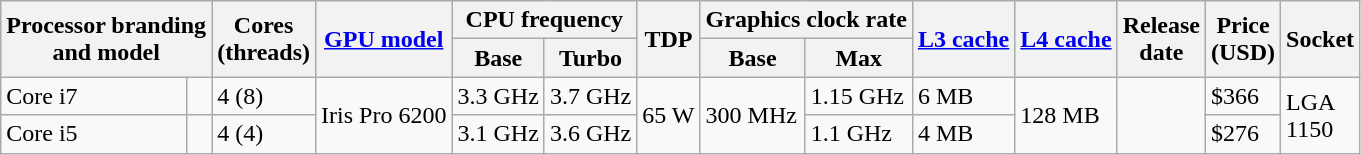<table class="wikitable">
<tr>
<th rowspan="2" colspan="2">Processor branding <br>and model</th>
<th rowspan="2">Cores<br>(threads)</th>
<th rowspan="2"><a href='#'>GPU model</a></th>
<th colspan="2">CPU frequency</th>
<th rowspan="2">TDP</th>
<th colspan="2">Graphics clock rate</th>
<th rowspan="2"><a href='#'>L3 cache</a></th>
<th rowspan="2"><a href='#'>L4 cache</a></th>
<th rowspan="2">Release<br>date</th>
<th rowspan="2">Price<br>(USD)</th>
<th rowspan="2">Socket</th>
</tr>
<tr>
<th>Base</th>
<th>Turbo</th>
<th>Base</th>
<th>Max</th>
</tr>
<tr>
<td>Core i7</td>
<td><strong></strong></td>
<td>4 (8)</td>
<td rowspan="2">Iris Pro 6200</td>
<td>3.3 GHz</td>
<td>3.7 GHz</td>
<td rowspan="2">65 W</td>
<td rowspan="2">300 MHz</td>
<td>1.15 GHz</td>
<td>6 MB</td>
<td rowspan="2">128 MB</td>
<td rowspan="2"></td>
<td>$366</td>
<td rowspan="2">LGA<br>1150</td>
</tr>
<tr>
<td>Core i5</td>
<td><strong></strong></td>
<td>4 (4)</td>
<td>3.1 GHz</td>
<td>3.6 GHz</td>
<td>1.1 GHz</td>
<td>4 MB</td>
<td>$276</td>
</tr>
</table>
